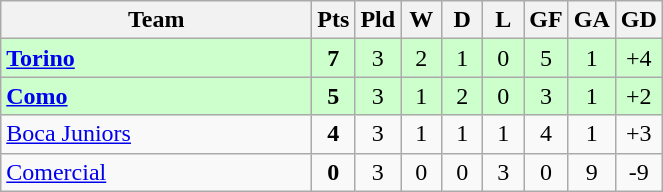<table class="wikitable" style="text-align:center;">
<tr>
<th width=200>Team</th>
<th width=20>Pts</th>
<th width=20>Pld</th>
<th width=20>W</th>
<th width=20>D</th>
<th width=20>L</th>
<th width=20>GF</th>
<th width=20>GA</th>
<th width=20>GD</th>
</tr>
<tr style="background:#ccffcc">
<td style="text-align:left"> <strong><a href='#'>Torino</a></strong></td>
<td><strong>7</strong></td>
<td>3</td>
<td>2</td>
<td>1</td>
<td>0</td>
<td>5</td>
<td>1</td>
<td>+4</td>
</tr>
<tr style="background:#ccffcc">
<td style="text-align:left"> <strong><a href='#'>Como</a></strong></td>
<td><strong>5</strong></td>
<td>3</td>
<td>1</td>
<td>2</td>
<td>0</td>
<td>3</td>
<td>1</td>
<td>+2</td>
</tr>
<tr>
<td style="text-align:left"> <a href='#'>Boca Juniors</a></td>
<td><strong>4</strong></td>
<td>3</td>
<td>1</td>
<td>1</td>
<td>1</td>
<td>4</td>
<td>1</td>
<td>+3</td>
</tr>
<tr>
<td style="text-align:left"> <a href='#'>Comercial</a></td>
<td><strong>0</strong></td>
<td>3</td>
<td>0</td>
<td>0</td>
<td>3</td>
<td>0</td>
<td>9</td>
<td>-9</td>
</tr>
</table>
